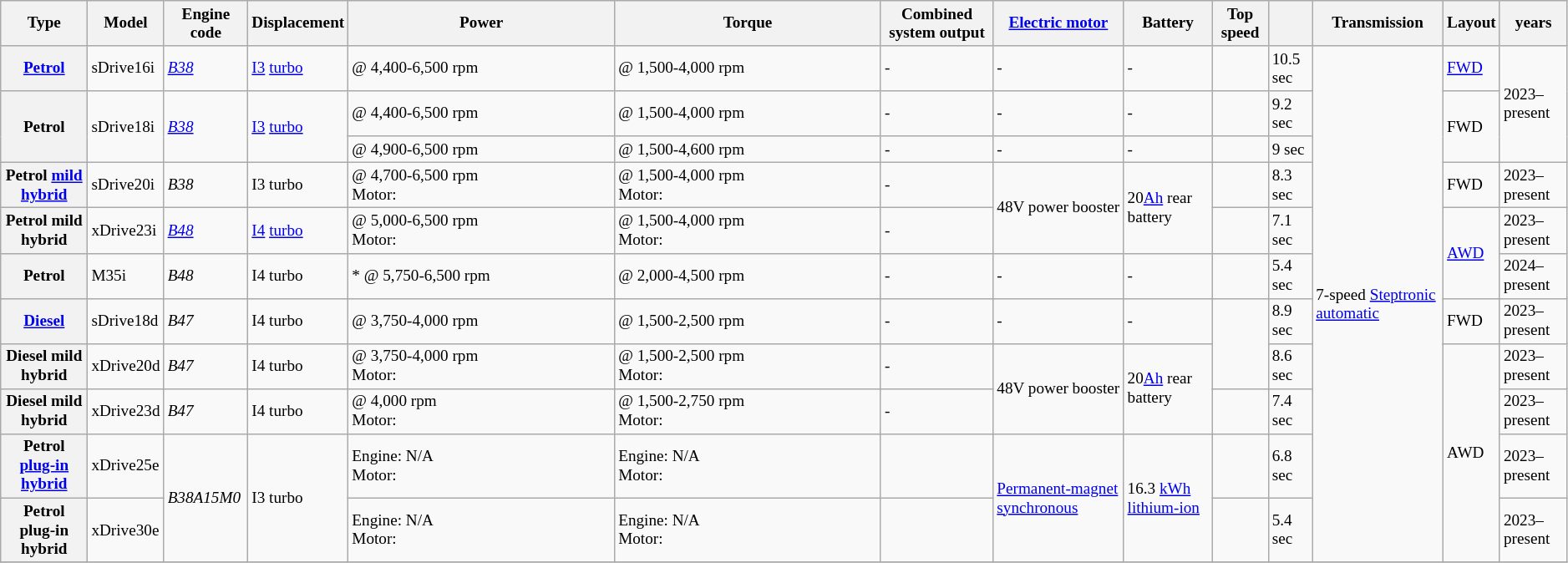<table class="wikitable" style="text-align:left; font-size:80%;">
<tr>
<th>Type</th>
<th>Model</th>
<th>Engine code</th>
<th>Displacement</th>
<th width="17%">Power</th>
<th width="17%">Torque</th>
<th>Combined system output</th>
<th><a href='#'>Electric motor</a></th>
<th>Battery</th>
<th>Top speed</th>
<th></th>
<th>Transmission</th>
<th>Layout</th>
<th> years</th>
</tr>
<tr>
<th><a href='#'>Petrol</a></th>
<td>sDrive16i</td>
<td><em><a href='#'>B38</a></em></td>
<td> <a href='#'>I3</a> <a href='#'>turbo</a></td>
<td> @ 4,400-6,500 rpm</td>
<td> @ 1,500-4,000 rpm</td>
<td>-</td>
<td>-</td>
<td>-</td>
<td></td>
<td>10.5 sec</td>
<td rowspan="15">7-speed <a href='#'>Steptronic</a> <a href='#'>automatic</a></td>
<td><a href='#'>FWD</a></td>
<td rowspan="3">2023–present</td>
</tr>
<tr>
<th rowspan="2">Petrol</th>
<td rowspan="2">sDrive18i</td>
<td rowspan="2"><em><a href='#'>B38</a></em></td>
<td rowspan="2"> <a href='#'>I3</a> <a href='#'>turbo</a></td>
<td> @ 4,400-6,500 rpm</td>
<td> @ 1,500-4,000 rpm</td>
<td>-</td>
<td>-</td>
<td>-</td>
<td></td>
<td>9.2 sec</td>
<td rowspan="2">FWD</td>
</tr>
<tr>
<td> @ 4,900-6,500 rpm</td>
<td> @ 1,500-4,600 rpm</td>
<td>-</td>
<td>-</td>
<td>-</td>
<td></td>
<td>9 sec</td>
</tr>
<tr>
<th>Petrol <a href='#'>mild hybrid</a></th>
<td>sDrive20i</td>
<td><em>B38</em></td>
<td> I3 turbo</td>
<td> @ 4,700-6,500 rpm<br>Motor: </td>
<td> @ 1,500-4,000 rpm<br>Motor: </td>
<td>-</td>
<td rowspan="2">48V power booster</td>
<td rowspan="2">20<a href='#'>Ah</a> rear battery</td>
<td></td>
<td>8.3 sec</td>
<td>FWD</td>
<td>2023–present</td>
</tr>
<tr>
<th>Petrol mild hybrid</th>
<td>xDrive23i</td>
<td><em><a href='#'>B48</a></em></td>
<td> <a href='#'>I4</a> <a href='#'>turbo</a></td>
<td> @ 5,000-6,500 rpm<br>Motor: </td>
<td> @ 1,500-4,000 rpm<br>Motor: </td>
<td>-</td>
<td></td>
<td>7.1 sec</td>
<td rowspan="2"><a href='#'>AWD</a></td>
<td>2023–present</td>
</tr>
<tr>
<th>Petrol</th>
<td>M35i</td>
<td><em>B48</em></td>
<td> I4 turbo</td>
<td>*  @ 5,750-6,500 rpm</td>
<td> @ 2,000-4,500 rpm</td>
<td>-</td>
<td>-</td>
<td>-</td>
<td></td>
<td>5.4 sec</td>
<td rowspan="2">2024–present</td>
</tr>
<tr>
<th rowspan="2"><a href='#'>Diesel</a></th>
<td rowspan="2">sDrive18d</td>
<td rowspan="2"><em>B47</em></td>
<td rowspan="2"> I4 turbo</td>
<td rowspan="2"> @ 3,750-4,000 rpm</td>
<td rowspan="2"> @ 1,500-2,500 rpm</td>
<td rowspan="2">-</td>
<td rowspan="2">-</td>
<td rowspan="2">-</td>
<td rowspan="4"></td>
<td rowspan="2">8.9 sec</td>
<td rowspan="2">FWD</td>
</tr>
<tr>
<td rowspan="2">2023–present</td>
</tr>
<tr>
<th rowspan="2">Diesel mild hybrid</th>
<td rowspan="2">xDrive20d</td>
<td rowspan="2"><em>B47</em></td>
<td rowspan="2"> I4 turbo</td>
<td rowspan="2"> @ 3,750-4,000 rpm<br>Motor: </td>
<td rowspan="2"> @ 1,500-2,500 rpm<br>Motor: </td>
<td rowspan="2">-</td>
<td rowspan="4">48V power booster</td>
<td rowspan="4">20<a href='#'>Ah</a> rear battery</td>
<td rowspan="2">8.6 sec</td>
<td rowspan="7">AWD</td>
</tr>
<tr>
<td rowspan="2">2023–present</td>
</tr>
<tr>
<th rowspan="2">Diesel mild hybrid</th>
<td rowspan="2">xDrive23d</td>
<td rowspan="2"><em>B47</em></td>
<td rowspan="2"> I4 turbo</td>
<td rowspan="2"> @ 4,000 rpm<br>Motor: </td>
<td rowspan="2"> @ 1,500-2,750 rpm<br>Motor: </td>
<td rowspan="2">-</td>
<td rowspan="2"></td>
<td rowspan="2">7.4 sec</td>
</tr>
<tr>
<td rowspan="2">2023–present</td>
</tr>
<tr>
<th rowspan="2">Petrol <a href='#'>plug-in hybrid</a></th>
<td rowspan="2">xDrive25e</td>
<td rowspan="3"><em>B38A15M0</em></td>
<td rowspan="3"> I3 turbo</td>
<td rowspan="2">Engine: N/A<br>Motor: </td>
<td rowspan="2">Engine: N/A<br>Motor: </td>
<td rowspan="2"></td>
<td rowspan="3"><a href='#'>Permanent-magnet synchronous</a></td>
<td rowspan="3">16.3 <a href='#'>kWh</a> <a href='#'>lithium-ion</a></td>
<td rowspan="2"></td>
<td rowspan="2">6.8 sec</td>
</tr>
<tr>
<td rowspan="1">2023–present</td>
</tr>
<tr>
<th>Petrol plug-in hybrid</th>
<td>xDrive30e</td>
<td>Engine: N/A<br>Motor: </td>
<td>Engine: N/A<br>Motor: </td>
<td></td>
<td></td>
<td>5.4 sec</td>
<td>2023–present</td>
</tr>
<tr>
</tr>
</table>
